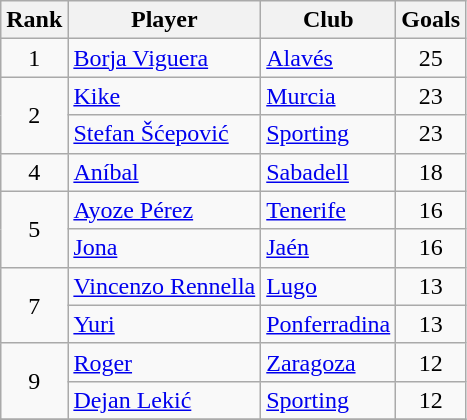<table class="wikitable" style="text-align:center">
<tr>
<th>Rank</th>
<th>Player</th>
<th>Club</th>
<th>Goals</th>
</tr>
<tr>
<td>1</td>
<td align="left"> <a href='#'>Borja Viguera</a></td>
<td align="left"><a href='#'>Alavés</a></td>
<td>25</td>
</tr>
<tr>
<td rowspan=2>2</td>
<td align="left"> <a href='#'>Kike</a></td>
<td align="left"><a href='#'>Murcia</a></td>
<td>23</td>
</tr>
<tr>
<td align="left"> <a href='#'>Stefan Šćepović</a></td>
<td align="left"><a href='#'>Sporting</a></td>
<td>23</td>
</tr>
<tr>
<td>4</td>
<td align="left"> <a href='#'>Aníbal</a></td>
<td align="left"><a href='#'>Sabadell</a></td>
<td>18</td>
</tr>
<tr>
<td rowspan=2>5</td>
<td align="left"> <a href='#'>Ayoze Pérez</a></td>
<td align="left"><a href='#'>Tenerife</a></td>
<td>16</td>
</tr>
<tr>
<td align="left"> <a href='#'>Jona</a></td>
<td align="left"><a href='#'>Jaén</a></td>
<td>16</td>
</tr>
<tr>
<td rowspan=2>7</td>
<td align="left"> <a href='#'>Vincenzo Rennella</a></td>
<td align="left"><a href='#'>Lugo</a></td>
<td>13</td>
</tr>
<tr>
<td align="left"> <a href='#'>Yuri</a></td>
<td align="left"><a href='#'>Ponferradina</a></td>
<td>13</td>
</tr>
<tr>
<td rowspan=2>9</td>
<td align="left"> <a href='#'>Roger</a></td>
<td align="left"><a href='#'>Zaragoza</a></td>
<td>12</td>
</tr>
<tr>
<td align="left"> <a href='#'>Dejan Lekić</a></td>
<td align="left"><a href='#'>Sporting</a></td>
<td>12</td>
</tr>
<tr>
</tr>
</table>
